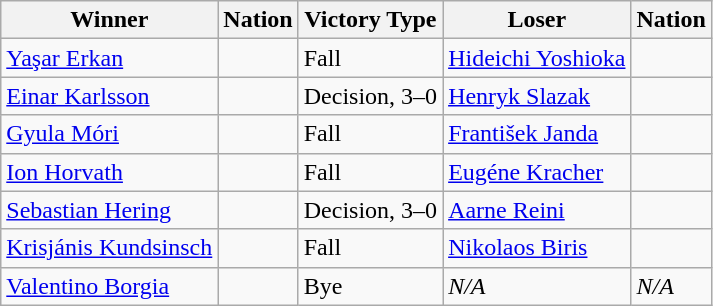<table class="wikitable sortable" style="text-align:left;">
<tr>
<th>Winner</th>
<th>Nation</th>
<th>Victory Type</th>
<th>Loser</th>
<th>Nation</th>
</tr>
<tr>
<td><a href='#'>Yaşar Erkan</a></td>
<td></td>
<td>Fall</td>
<td><a href='#'>Hideichi Yoshioka</a></td>
<td></td>
</tr>
<tr>
<td><a href='#'>Einar Karlsson</a></td>
<td></td>
<td>Decision, 3–0</td>
<td><a href='#'>Henryk Slazak</a></td>
<td></td>
</tr>
<tr>
<td><a href='#'>Gyula Móri</a></td>
<td></td>
<td>Fall</td>
<td><a href='#'>František Janda</a></td>
<td></td>
</tr>
<tr>
<td><a href='#'>Ion Horvath</a></td>
<td></td>
<td>Fall</td>
<td><a href='#'>Eugéne Kracher</a></td>
<td></td>
</tr>
<tr>
<td><a href='#'>Sebastian Hering</a></td>
<td></td>
<td>Decision, 3–0</td>
<td><a href='#'>Aarne Reini</a></td>
<td></td>
</tr>
<tr>
<td><a href='#'>Krisjánis Kundsinsch</a></td>
<td></td>
<td>Fall</td>
<td><a href='#'>Nikolaos Biris</a></td>
<td></td>
</tr>
<tr>
<td><a href='#'>Valentino Borgia</a></td>
<td></td>
<td>Bye</td>
<td><em>N/A</em></td>
<td><em>N/A</em></td>
</tr>
</table>
